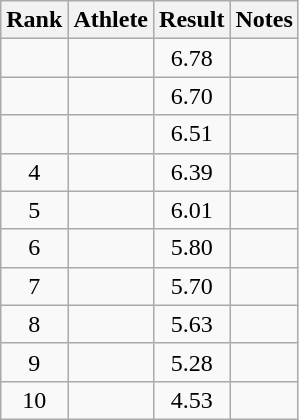<table class="wikitable">
<tr>
<th>Rank</th>
<th>Athlete</th>
<th>Result</th>
<th>Notes</th>
</tr>
<tr align=center>
<td></td>
<td align=left></td>
<td>6.78</td>
<td></td>
</tr>
<tr align=center>
<td></td>
<td align=left></td>
<td>6.70</td>
<td></td>
</tr>
<tr align=center>
<td></td>
<td align=left></td>
<td>6.51</td>
<td></td>
</tr>
<tr align=center>
<td>4</td>
<td align=left></td>
<td>6.39</td>
<td></td>
</tr>
<tr align=center>
<td>5</td>
<td align=left></td>
<td>6.01</td>
<td></td>
</tr>
<tr align=center>
<td>6</td>
<td align=left></td>
<td>5.80</td>
<td></td>
</tr>
<tr align=center>
<td>7</td>
<td align=left></td>
<td>5.70</td>
<td></td>
</tr>
<tr align=center>
<td>8</td>
<td align=left></td>
<td>5.63</td>
<td></td>
</tr>
<tr align=center>
<td>9</td>
<td align=left></td>
<td>5.28</td>
<td></td>
</tr>
<tr align=center>
<td>10</td>
<td align=left></td>
<td>4.53</td>
<td></td>
</tr>
</table>
